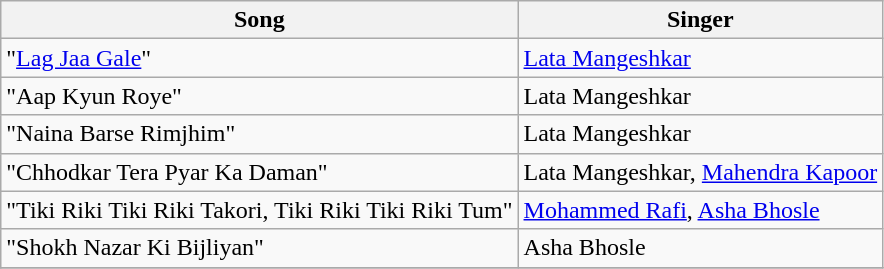<table class="wikitable">
<tr>
<th>Song</th>
<th>Singer</th>
</tr>
<tr>
<td>"<a href='#'>Lag Jaa Gale</a>"</td>
<td><a href='#'>Lata Mangeshkar</a></td>
</tr>
<tr>
<td>"Aap Kyun Roye"</td>
<td>Lata Mangeshkar</td>
</tr>
<tr>
<td>"Naina Barse Rimjhim"</td>
<td>Lata Mangeshkar</td>
</tr>
<tr>
<td>"Chhodkar Tera Pyar Ka Daman"</td>
<td>Lata Mangeshkar, <a href='#'>Mahendra Kapoor</a></td>
</tr>
<tr>
<td>"Tiki Riki Tiki Riki Takori, Tiki Riki Tiki Riki Tum"</td>
<td><a href='#'>Mohammed Rafi</a>, <a href='#'>Asha Bhosle</a></td>
</tr>
<tr>
<td>"Shokh Nazar Ki Bijliyan"</td>
<td>Asha Bhosle</td>
</tr>
<tr>
</tr>
</table>
